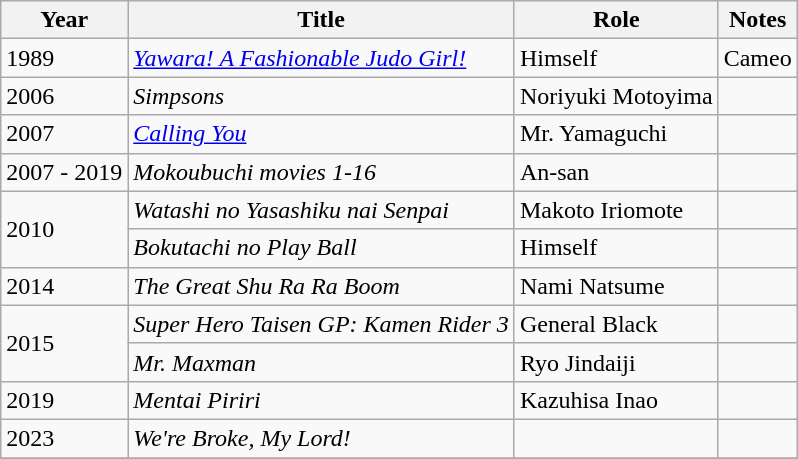<table class="wikitable sortable">
<tr>
<th>Year</th>
<th>Title</th>
<th>Role</th>
<th class="unsortable">Notes</th>
</tr>
<tr>
<td>1989</td>
<td><em><a href='#'>Yawara! A Fashionable Judo Girl!</a></em></td>
<td>Himself</td>
<td>Cameo</td>
</tr>
<tr>
<td>2006</td>
<td><em>Simpsons</em></td>
<td>Noriyuki Motoyima</td>
<td></td>
</tr>
<tr>
<td>2007</td>
<td><em><a href='#'>Calling You</a></em></td>
<td>Mr. Yamaguchi</td>
<td></td>
</tr>
<tr>
<td>2007 - 2019</td>
<td><em>Mokoubuchi movies 1-16</em></td>
<td>An-san</td>
<td></td>
</tr>
<tr>
<td rowspan=2>2010</td>
<td><em>Watashi no Yasashiku nai Senpai</em></td>
<td>Makoto Iriomote</td>
<td></td>
</tr>
<tr>
<td><em>Bokutachi no Play Ball</em></td>
<td>Himself</td>
<td></td>
</tr>
<tr>
<td>2014</td>
<td><em>The Great Shu Ra Ra Boom</em></td>
<td>Nami Natsume</td>
<td></td>
</tr>
<tr>
<td rowspan=2>2015</td>
<td><em>Super Hero Taisen GP: Kamen Rider 3</em></td>
<td>General Black</td>
<td></td>
</tr>
<tr>
<td><em>Mr. Maxman</em></td>
<td>Ryo Jindaiji</td>
<td></td>
</tr>
<tr>
<td>2019</td>
<td><em>Mentai Piriri</em></td>
<td>Kazuhisa Inao</td>
<td></td>
</tr>
<tr>
<td>2023</td>
<td><em>We're Broke, My Lord!</em></td>
<td></td>
<td></td>
</tr>
<tr>
</tr>
</table>
